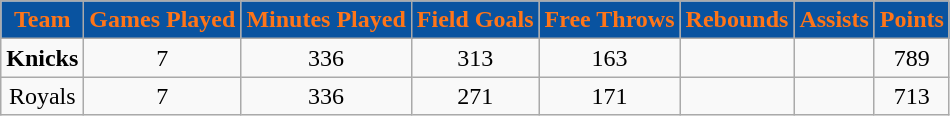<table class="wikitable">
<tr>
<th style="color:#FF7518; background:#0953a0;">Team</th>
<th style="color:#FF7518; background:#0953a0;">Games Played</th>
<th style="color:#FF7518; background:#0953a0;">Minutes Played</th>
<th style="color:#FF7518; background:#0953a0;">Field Goals</th>
<th style="color:#FF7518; background:#0953a0;">Free Throws</th>
<th style="color:#FF7518; background:#0953a0;">Rebounds</th>
<th style="color:#FF7518; background:#0953a0;">Assists</th>
<th style="color:#FF7518; background:#0953a0;">Points</th>
</tr>
<tr align="center">
<td><strong>Knicks</strong></td>
<td>7</td>
<td>336</td>
<td>313</td>
<td>163</td>
<td></td>
<td></td>
<td>789</td>
</tr>
<tr align="center">
<td>Royals</td>
<td>7</td>
<td>336</td>
<td>271</td>
<td>171</td>
<td></td>
<td></td>
<td>713</td>
</tr>
</table>
